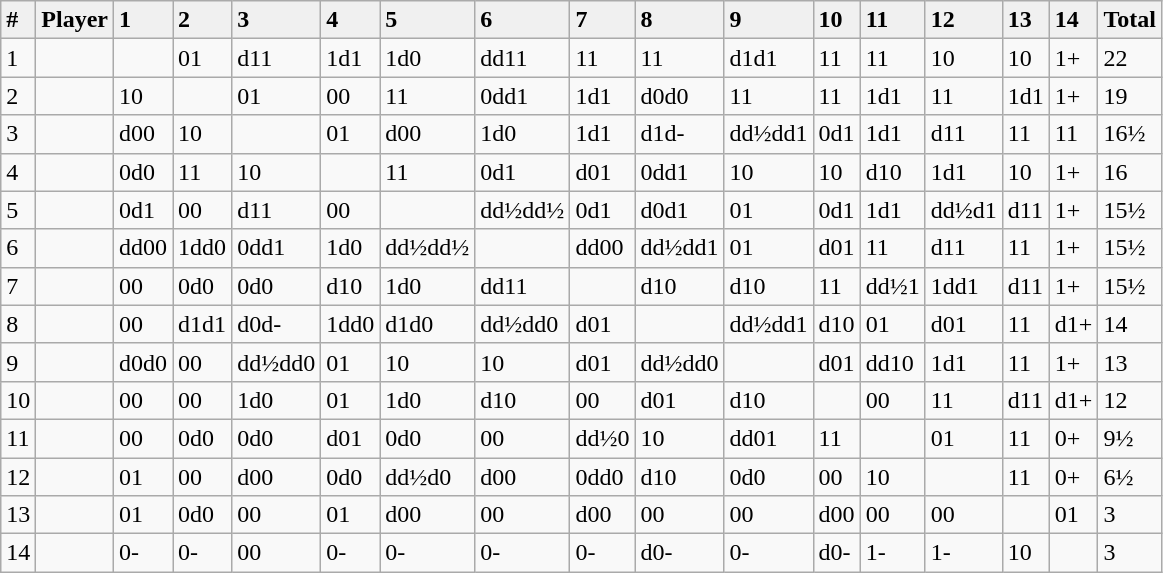<table class="wikitable">
<tr>
<td style="background:#f0f0f0;"><strong>#</strong></td>
<td style="background:#f0f0f0;"><strong>Player</strong></td>
<td style="background:#f0f0f0;"><strong>1</strong></td>
<td style="background:#f0f0f0;"><strong>2</strong></td>
<td style="background:#f0f0f0;"><strong>3</strong></td>
<td style="background:#f0f0f0;"><strong>4</strong></td>
<td style="background:#f0f0f0;"><strong>5</strong></td>
<td style="background:#f0f0f0;"><strong>6</strong></td>
<td style="background:#f0f0f0;"><strong>7</strong></td>
<td style="background:#f0f0f0;"><strong>8</strong></td>
<td style="background:#f0f0f0;"><strong>9</strong></td>
<td style="background:#f0f0f0;"><strong>10</strong></td>
<td style="background:#f0f0f0;"><strong>11</strong></td>
<td style="background:#f0f0f0;"><strong>12</strong></td>
<td style="background:#f0f0f0;"><strong>13</strong></td>
<td style="background:#f0f0f0;"><strong>14</strong></td>
<td style="background:#f0f0f0;"><strong>Total</strong></td>
</tr>
<tr>
<td>1</td>
<td></td>
<td></td>
<td>01</td>
<td>d11</td>
<td>1d1</td>
<td>1d0</td>
<td>dd11</td>
<td>11</td>
<td>11</td>
<td>d1d1</td>
<td>11</td>
<td>11</td>
<td>10</td>
<td>10</td>
<td>1+</td>
<td>22</td>
</tr>
<tr>
<td>2</td>
<td></td>
<td>10</td>
<td></td>
<td>01</td>
<td>00</td>
<td>11</td>
<td>0dd1</td>
<td>1d1</td>
<td>d0d0</td>
<td>11</td>
<td>11</td>
<td>1d1</td>
<td>11</td>
<td>1d1</td>
<td>1+</td>
<td>19</td>
</tr>
<tr>
<td>3</td>
<td></td>
<td>d00</td>
<td>10</td>
<td></td>
<td>01</td>
<td>d00</td>
<td>1d0</td>
<td>1d1</td>
<td>d1d-</td>
<td>dd½dd1</td>
<td>0d1</td>
<td>1d1</td>
<td>d11</td>
<td>11</td>
<td>11</td>
<td>16½</td>
</tr>
<tr>
<td>4</td>
<td></td>
<td>0d0</td>
<td>11</td>
<td>10</td>
<td></td>
<td>11</td>
<td>0d1</td>
<td>d01</td>
<td>0dd1</td>
<td>10</td>
<td>10</td>
<td>d10</td>
<td>1d1</td>
<td>10</td>
<td>1+</td>
<td>16</td>
</tr>
<tr>
<td>5</td>
<td></td>
<td>0d1</td>
<td>00</td>
<td>d11</td>
<td>00</td>
<td></td>
<td>dd½dd½</td>
<td>0d1</td>
<td>d0d1</td>
<td>01</td>
<td>0d1</td>
<td>1d1</td>
<td>dd½d1</td>
<td>d11</td>
<td>1+</td>
<td>15½</td>
</tr>
<tr>
<td>6</td>
<td></td>
<td>dd00</td>
<td>1dd0</td>
<td>0dd1</td>
<td>1d0</td>
<td>dd½dd½</td>
<td></td>
<td>dd00</td>
<td>dd½dd1</td>
<td>01</td>
<td>d01</td>
<td>11</td>
<td>d11</td>
<td>11</td>
<td>1+</td>
<td>15½</td>
</tr>
<tr>
<td>7</td>
<td></td>
<td>00</td>
<td>0d0</td>
<td>0d0</td>
<td>d10</td>
<td>1d0</td>
<td>dd11</td>
<td></td>
<td>d10</td>
<td>d10</td>
<td>11</td>
<td>dd½1</td>
<td>1dd1</td>
<td>d11</td>
<td>1+</td>
<td>15½</td>
</tr>
<tr>
<td>8</td>
<td></td>
<td>00</td>
<td>d1d1</td>
<td>d0d-</td>
<td>1dd0</td>
<td>d1d0</td>
<td>dd½dd0</td>
<td>d01</td>
<td></td>
<td>dd½dd1</td>
<td>d10</td>
<td>01</td>
<td>d01</td>
<td>11</td>
<td>d1+</td>
<td>14</td>
</tr>
<tr>
<td>9</td>
<td></td>
<td>d0d0</td>
<td>00</td>
<td>dd½dd0</td>
<td>01</td>
<td>10</td>
<td>10</td>
<td>d01</td>
<td>dd½dd0</td>
<td></td>
<td>d01</td>
<td>dd10</td>
<td>1d1</td>
<td>11</td>
<td>1+</td>
<td>13</td>
</tr>
<tr>
<td>10</td>
<td></td>
<td>00</td>
<td>00</td>
<td>1d0</td>
<td>01</td>
<td>1d0</td>
<td>d10</td>
<td>00</td>
<td>d01</td>
<td>d10</td>
<td></td>
<td>00</td>
<td>11</td>
<td>d11</td>
<td>d1+</td>
<td>12</td>
</tr>
<tr>
<td>11</td>
<td></td>
<td>00</td>
<td>0d0</td>
<td>0d0</td>
<td>d01</td>
<td>0d0</td>
<td>00</td>
<td>dd½0</td>
<td>10</td>
<td>dd01</td>
<td>11</td>
<td></td>
<td>01</td>
<td>11</td>
<td>0+</td>
<td>9½</td>
</tr>
<tr>
<td>12</td>
<td></td>
<td>01</td>
<td>00</td>
<td>d00</td>
<td>0d0</td>
<td>dd½d0</td>
<td>d00</td>
<td>0dd0</td>
<td>d10</td>
<td>0d0</td>
<td>00</td>
<td>10</td>
<td></td>
<td>11</td>
<td>0+</td>
<td>6½</td>
</tr>
<tr>
<td>13</td>
<td></td>
<td>01</td>
<td>0d0</td>
<td>00</td>
<td>01</td>
<td>d00</td>
<td>00</td>
<td>d00</td>
<td>00</td>
<td>00</td>
<td>d00</td>
<td>00</td>
<td>00</td>
<td></td>
<td>01</td>
<td>3</td>
</tr>
<tr>
<td>14</td>
<td></td>
<td>0-</td>
<td>0-</td>
<td>00</td>
<td>0-</td>
<td>0-</td>
<td>0-</td>
<td>0-</td>
<td>d0-</td>
<td>0-</td>
<td>d0-</td>
<td>1-</td>
<td>1-</td>
<td>10</td>
<td></td>
<td>3</td>
</tr>
</table>
